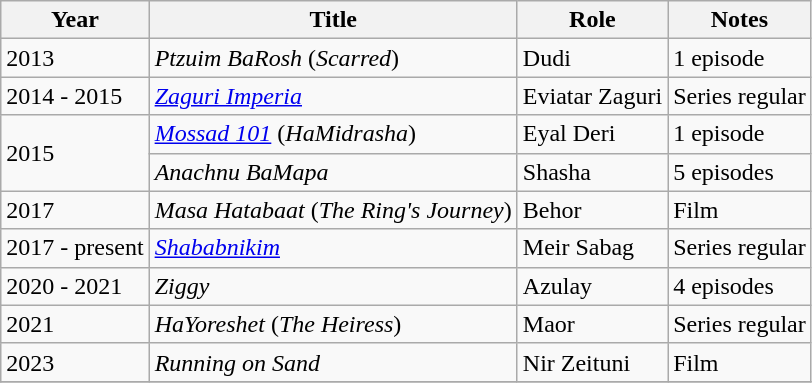<table class="wikitable sortable">
<tr>
<th>Year</th>
<th>Title</th>
<th>Role</th>
<th>Notes</th>
</tr>
<tr>
<td>2013</td>
<td><em>Ptzuim BaRosh</em> (<em>Scarred</em>)</td>
<td>Dudi</td>
<td>1 episode</td>
</tr>
<tr>
<td>2014 - 2015</td>
<td><em><a href='#'>Zaguri Imperia</a></em></td>
<td>Eviatar Zaguri</td>
<td>Series regular</td>
</tr>
<tr>
<td rowspan=2>2015</td>
<td><em><a href='#'>Mossad 101</a></em> (<em>HaMidrasha</em>)</td>
<td>Eyal Deri</td>
<td>1 episode</td>
</tr>
<tr>
<td><em>Anachnu BaMapa</em></td>
<td>Shasha</td>
<td>5 episodes</td>
</tr>
<tr>
<td>2017</td>
<td><em>Masa Hatabaat</em> (<em>The Ring's Journey</em>)</td>
<td>Behor</td>
<td>Film</td>
</tr>
<tr>
<td>2017 - present</td>
<td><em><a href='#'>Shababnikim</a></em></td>
<td>Meir Sabag</td>
<td>Series regular</td>
</tr>
<tr>
<td>2020 - 2021</td>
<td><em>Ziggy</em></td>
<td>Azulay</td>
<td>4 episodes</td>
</tr>
<tr>
<td>2021</td>
<td><em>HaYoreshet</em> (<em>The Heiress</em>)</td>
<td>Maor</td>
<td>Series regular</td>
</tr>
<tr>
<td>2023</td>
<td><em>Running on Sand</em></td>
<td>Nir Zeituni</td>
<td>Film</td>
</tr>
<tr>
</tr>
</table>
